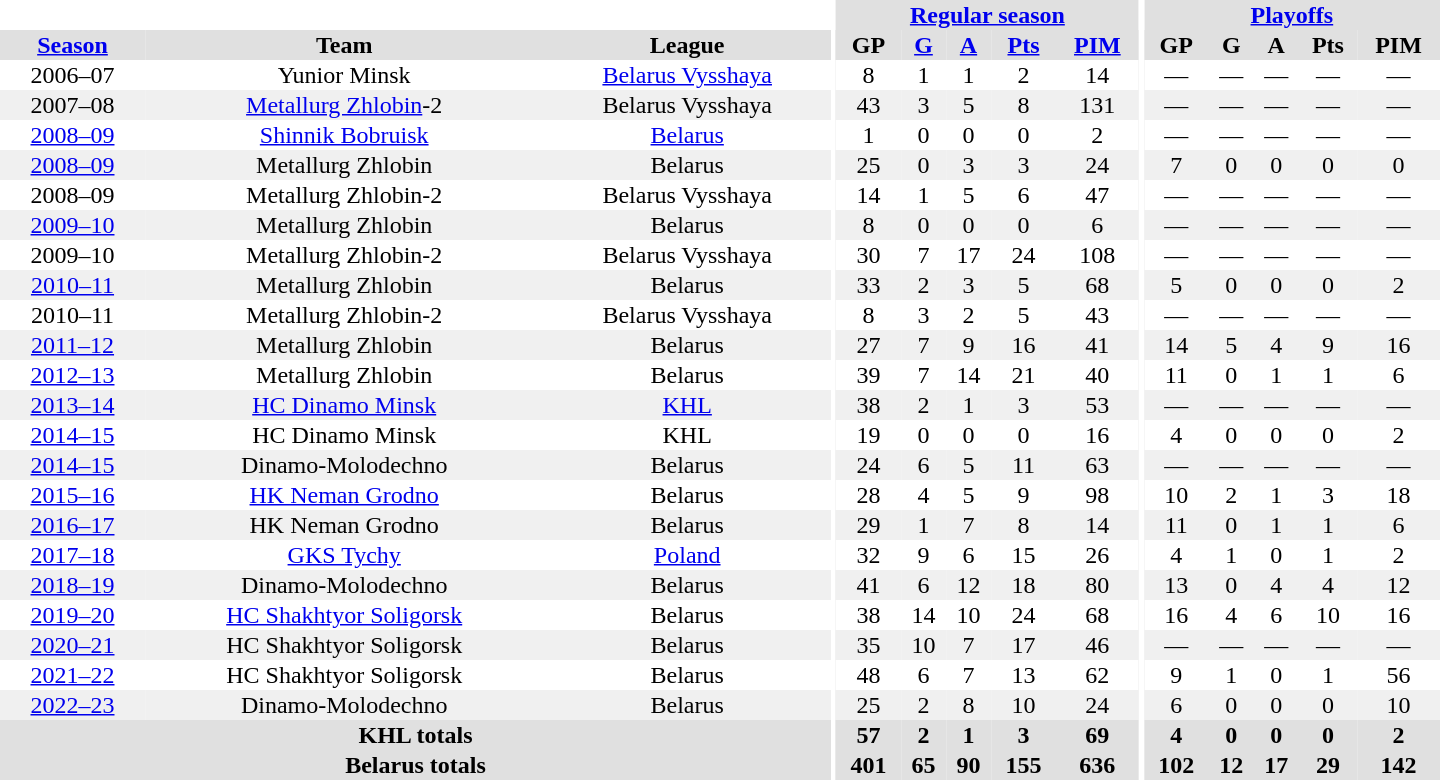<table border="0" cellpadding="1" cellspacing="0" style="text-align:center; width:60em">
<tr bgcolor="#e0e0e0">
<th colspan="3" bgcolor="#ffffff"></th>
<th rowspan="99" bgcolor="#ffffff"></th>
<th colspan="5"><a href='#'>Regular season</a></th>
<th rowspan="99" bgcolor="#ffffff"></th>
<th colspan="5"><a href='#'>Playoffs</a></th>
</tr>
<tr bgcolor="#e0e0e0">
<th><a href='#'>Season</a></th>
<th>Team</th>
<th>League</th>
<th>GP</th>
<th><a href='#'>G</a></th>
<th><a href='#'>A</a></th>
<th><a href='#'>Pts</a></th>
<th><a href='#'>PIM</a></th>
<th>GP</th>
<th>G</th>
<th>A</th>
<th>Pts</th>
<th>PIM</th>
</tr>
<tr>
<td>2006–07</td>
<td>Yunior Minsk</td>
<td><a href='#'>Belarus Vysshaya</a></td>
<td>8</td>
<td>1</td>
<td>1</td>
<td>2</td>
<td>14</td>
<td>—</td>
<td>—</td>
<td>—</td>
<td>—</td>
<td>—</td>
</tr>
<tr bgcolor="#f0f0f0">
<td>2007–08</td>
<td><a href='#'>Metallurg Zhlobin</a>-2</td>
<td>Belarus Vysshaya</td>
<td>43</td>
<td>3</td>
<td>5</td>
<td>8</td>
<td>131</td>
<td>—</td>
<td>—</td>
<td>—</td>
<td>—</td>
<td>—</td>
</tr>
<tr>
<td><a href='#'>2008–09</a></td>
<td><a href='#'>Shinnik Bobruisk</a></td>
<td><a href='#'>Belarus</a></td>
<td>1</td>
<td>0</td>
<td>0</td>
<td>0</td>
<td>2</td>
<td>—</td>
<td>—</td>
<td>—</td>
<td>—</td>
<td>—</td>
</tr>
<tr bgcolor="#f0f0f0">
<td><a href='#'>2008–09</a></td>
<td>Metallurg Zhlobin</td>
<td>Belarus</td>
<td>25</td>
<td>0</td>
<td>3</td>
<td>3</td>
<td>24</td>
<td>7</td>
<td>0</td>
<td>0</td>
<td>0</td>
<td>0</td>
</tr>
<tr>
<td>2008–09</td>
<td>Metallurg Zhlobin-2</td>
<td>Belarus Vysshaya</td>
<td>14</td>
<td>1</td>
<td>5</td>
<td>6</td>
<td>47</td>
<td>—</td>
<td>—</td>
<td>—</td>
<td>—</td>
<td>—</td>
</tr>
<tr bgcolor="#f0f0f0">
<td><a href='#'>2009–10</a></td>
<td>Metallurg Zhlobin</td>
<td>Belarus</td>
<td>8</td>
<td>0</td>
<td>0</td>
<td>0</td>
<td>6</td>
<td>—</td>
<td>—</td>
<td>—</td>
<td>—</td>
<td>—</td>
</tr>
<tr>
<td>2009–10</td>
<td>Metallurg Zhlobin-2</td>
<td>Belarus Vysshaya</td>
<td>30</td>
<td>7</td>
<td>17</td>
<td>24</td>
<td>108</td>
<td>—</td>
<td>—</td>
<td>—</td>
<td>—</td>
<td>—</td>
</tr>
<tr bgcolor="#f0f0f0">
<td><a href='#'>2010–11</a></td>
<td>Metallurg Zhlobin</td>
<td>Belarus</td>
<td>33</td>
<td>2</td>
<td>3</td>
<td>5</td>
<td>68</td>
<td>5</td>
<td>0</td>
<td>0</td>
<td>0</td>
<td>2</td>
</tr>
<tr>
<td>2010–11</td>
<td>Metallurg Zhlobin-2</td>
<td>Belarus Vysshaya</td>
<td>8</td>
<td>3</td>
<td>2</td>
<td>5</td>
<td>43</td>
<td>—</td>
<td>—</td>
<td>—</td>
<td>—</td>
<td>—</td>
</tr>
<tr bgcolor="#f0f0f0">
<td><a href='#'>2011–12</a></td>
<td>Metallurg Zhlobin</td>
<td>Belarus</td>
<td>27</td>
<td>7</td>
<td>9</td>
<td>16</td>
<td>41</td>
<td>14</td>
<td>5</td>
<td>4</td>
<td>9</td>
<td>16</td>
</tr>
<tr>
<td><a href='#'>2012–13</a></td>
<td>Metallurg Zhlobin</td>
<td>Belarus</td>
<td>39</td>
<td>7</td>
<td>14</td>
<td>21</td>
<td>40</td>
<td>11</td>
<td>0</td>
<td>1</td>
<td>1</td>
<td>6</td>
</tr>
<tr bgcolor="#f0f0f0">
<td><a href='#'>2013–14</a></td>
<td><a href='#'>HC Dinamo Minsk</a></td>
<td><a href='#'>KHL</a></td>
<td>38</td>
<td>2</td>
<td>1</td>
<td>3</td>
<td>53</td>
<td>—</td>
<td>—</td>
<td>—</td>
<td>—</td>
<td>—</td>
</tr>
<tr>
<td><a href='#'>2014–15</a></td>
<td>HC Dinamo Minsk</td>
<td>KHL</td>
<td>19</td>
<td>0</td>
<td>0</td>
<td>0</td>
<td>16</td>
<td>4</td>
<td>0</td>
<td>0</td>
<td>0</td>
<td>2</td>
</tr>
<tr bgcolor="#f0f0f0">
<td><a href='#'>2014–15</a></td>
<td>Dinamo-Molodechno</td>
<td>Belarus</td>
<td>24</td>
<td>6</td>
<td>5</td>
<td>11</td>
<td>63</td>
<td>—</td>
<td>—</td>
<td>—</td>
<td>—</td>
<td>—</td>
</tr>
<tr>
<td><a href='#'>2015–16</a></td>
<td><a href='#'>HK Neman Grodno</a></td>
<td>Belarus</td>
<td>28</td>
<td>4</td>
<td>5</td>
<td>9</td>
<td>98</td>
<td>10</td>
<td>2</td>
<td>1</td>
<td>3</td>
<td>18</td>
</tr>
<tr bgcolor="#f0f0f0">
<td><a href='#'>2016–17</a></td>
<td>HK Neman Grodno</td>
<td>Belarus</td>
<td>29</td>
<td>1</td>
<td>7</td>
<td>8</td>
<td>14</td>
<td>11</td>
<td>0</td>
<td>1</td>
<td>1</td>
<td>6</td>
</tr>
<tr>
<td><a href='#'>2017–18</a></td>
<td><a href='#'>GKS Tychy</a></td>
<td><a href='#'>Poland</a></td>
<td>32</td>
<td>9</td>
<td>6</td>
<td>15</td>
<td>26</td>
<td>4</td>
<td>1</td>
<td>0</td>
<td>1</td>
<td>2</td>
</tr>
<tr bgcolor="#f0f0f0">
<td><a href='#'>2018–19</a></td>
<td>Dinamo-Molodechno</td>
<td>Belarus</td>
<td>41</td>
<td>6</td>
<td>12</td>
<td>18</td>
<td>80</td>
<td>13</td>
<td>0</td>
<td>4</td>
<td>4</td>
<td>12</td>
</tr>
<tr>
<td><a href='#'>2019–20</a></td>
<td><a href='#'>HC Shakhtyor Soligorsk</a></td>
<td>Belarus</td>
<td>38</td>
<td>14</td>
<td>10</td>
<td>24</td>
<td>68</td>
<td>16</td>
<td>4</td>
<td>6</td>
<td>10</td>
<td>16</td>
</tr>
<tr bgcolor="#f0f0f0">
<td><a href='#'>2020–21</a></td>
<td>HC Shakhtyor Soligorsk</td>
<td>Belarus</td>
<td>35</td>
<td>10</td>
<td>7</td>
<td>17</td>
<td>46</td>
<td>—</td>
<td>—</td>
<td>—</td>
<td>—</td>
<td>—</td>
</tr>
<tr>
<td><a href='#'>2021–22</a></td>
<td>HC Shakhtyor Soligorsk</td>
<td>Belarus</td>
<td>48</td>
<td>6</td>
<td>7</td>
<td>13</td>
<td>62</td>
<td>9</td>
<td>1</td>
<td>0</td>
<td>1</td>
<td>56</td>
</tr>
<tr bgcolor="#f0f0f0">
<td><a href='#'>2022–23</a></td>
<td>Dinamo-Molodechno</td>
<td>Belarus</td>
<td>25</td>
<td>2</td>
<td>8</td>
<td>10</td>
<td>24</td>
<td>6</td>
<td>0</td>
<td>0</td>
<td>0</td>
<td>10</td>
</tr>
<tr>
</tr>
<tr ALIGN="center" bgcolor="#e0e0e0">
<th colspan="3">KHL totals</th>
<th ALIGN="center">57</th>
<th ALIGN="center">2</th>
<th ALIGN="center">1</th>
<th ALIGN="center">3</th>
<th ALIGN="center">69</th>
<th ALIGN="center">4</th>
<th ALIGN="center">0</th>
<th ALIGN="center">0</th>
<th ALIGN="center">0</th>
<th ALIGN="center">2</th>
</tr>
<tr>
</tr>
<tr ALIGN="center" bgcolor="#e0e0e0">
<th colspan="3">Belarus totals</th>
<th ALIGN="center">401</th>
<th ALIGN="center">65</th>
<th ALIGN="center">90</th>
<th ALIGN="center">155</th>
<th ALIGN="center">636</th>
<th ALIGN="center">102</th>
<th ALIGN="center">12</th>
<th ALIGN="center">17</th>
<th ALIGN="center">29</th>
<th ALIGN="center">142</th>
</tr>
</table>
